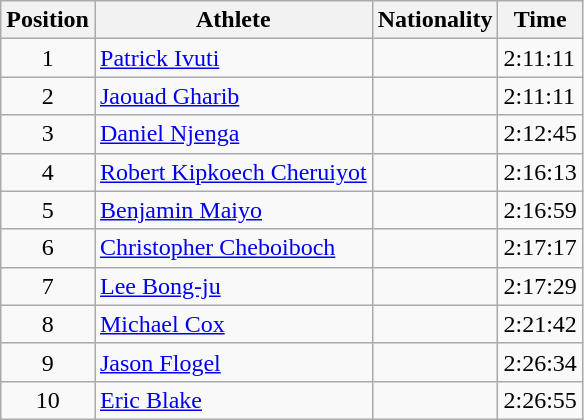<table class="wikitable sortable">
<tr>
<th>Position</th>
<th>Athlete</th>
<th>Nationality</th>
<th>Time</th>
</tr>
<tr>
<td style="text-align:center">1</td>
<td><a href='#'>Patrick Ivuti</a></td>
<td></td>
<td>2:11:11</td>
</tr>
<tr>
<td style="text-align:center">2</td>
<td><a href='#'>Jaouad Gharib</a></td>
<td></td>
<td>2:11:11</td>
</tr>
<tr>
<td style="text-align:center">3</td>
<td><a href='#'>Daniel Njenga</a></td>
<td></td>
<td>2:12:45</td>
</tr>
<tr>
<td style="text-align:center">4</td>
<td><a href='#'>Robert Kipkoech Cheruiyot</a></td>
<td></td>
<td>2:16:13</td>
</tr>
<tr>
<td style="text-align:center">5</td>
<td><a href='#'>Benjamin Maiyo</a></td>
<td></td>
<td>2:16:59</td>
</tr>
<tr>
<td style="text-align:center">6</td>
<td><a href='#'>Christopher Cheboiboch</a></td>
<td></td>
<td>2:17:17</td>
</tr>
<tr>
<td style="text-align:center">7</td>
<td><a href='#'>Lee Bong-ju</a></td>
<td></td>
<td>2:17:29</td>
</tr>
<tr>
<td style="text-align:center">8</td>
<td><a href='#'>Michael Cox</a></td>
<td></td>
<td>2:21:42</td>
</tr>
<tr>
<td style="text-align:center">9</td>
<td><a href='#'>Jason Flogel</a></td>
<td></td>
<td>2:26:34</td>
</tr>
<tr>
<td style="text-align:center">10</td>
<td><a href='#'>Eric Blake</a></td>
<td></td>
<td>2:26:55</td>
</tr>
</table>
